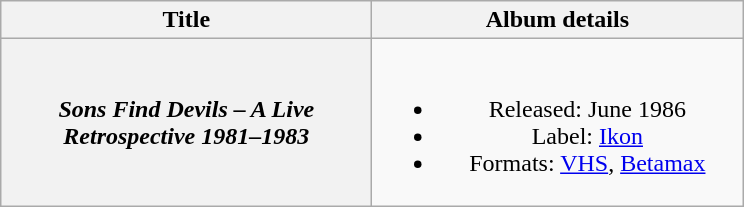<table class="wikitable plainrowheaders" style="text-align:center;">
<tr>
<th scope="col" style="width:15em;">Title</th>
<th scope="col" style="width:15em;">Album details</th>
</tr>
<tr>
<th scope="row"><em>Sons Find Devils – A Live Retrospective 1981–1983</em></th>
<td><br><ul><li>Released: June 1986</li><li>Label: <a href='#'>Ikon</a></li><li>Formats: <a href='#'>VHS</a>, <a href='#'>Betamax</a></li></ul></td>
</tr>
</table>
